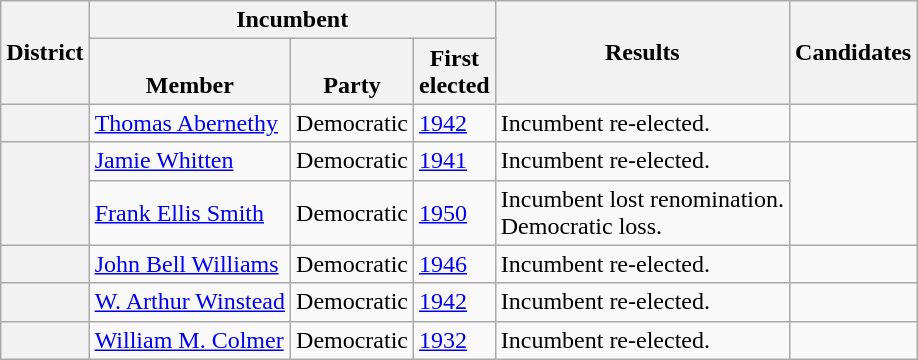<table class="wikitable sortable">
<tr>
<th rowspan=2>District</th>
<th colspan=3>Incumbent</th>
<th rowspan=2>Results</th>
<th rowspan=2 class="unsortable">Candidates</th>
</tr>
<tr valign=bottom>
<th>Member</th>
<th>Party</th>
<th>First<br>elected</th>
</tr>
<tr>
<th></th>
<td><a href='#'>Thomas Abernethy</a></td>
<td>Democratic</td>
<td><a href='#'>1942</a></td>
<td>Incumbent re-elected.</td>
<td nowrap></td>
</tr>
<tr>
<th rowspan=2></th>
<td><a href='#'>Jamie Whitten</a></td>
<td>Democratic</td>
<td><a href='#'>1941 </a></td>
<td>Incumbent re-elected.</td>
<td rowspan=2 nowrap></td>
</tr>
<tr>
<td><a href='#'>Frank Ellis Smith</a><br></td>
<td>Democratic</td>
<td><a href='#'>1950</a></td>
<td>Incumbent lost renomination.<br>Democratic loss.</td>
</tr>
<tr>
<th></th>
<td><a href='#'>John Bell Williams</a><br></td>
<td>Democratic</td>
<td><a href='#'>1946</a></td>
<td>Incumbent re-elected.</td>
<td nowrap></td>
</tr>
<tr>
<th></th>
<td><a href='#'>W. Arthur Winstead</a><br></td>
<td>Democratic</td>
<td><a href='#'>1942</a></td>
<td>Incumbent re-elected.</td>
<td nowrap></td>
</tr>
<tr>
<th></th>
<td><a href='#'>William M. Colmer</a><br></td>
<td>Democratic</td>
<td><a href='#'>1932</a></td>
<td>Incumbent re-elected.</td>
<td nowrap></td>
</tr>
</table>
